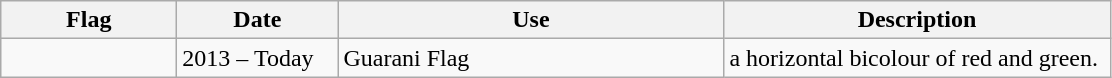<table class="wikitable">
<tr>
<th style="width:110px;">Flag</th>
<th style="width:100px;">Date</th>
<th style="width:250px;">Use</th>
<th style="width:250px;">Description</th>
</tr>
<tr>
<td></td>
<td>2013 – Today</td>
<td>Guarani Flag</td>
<td>a horizontal bicolour of red and green.</td>
</tr>
</table>
